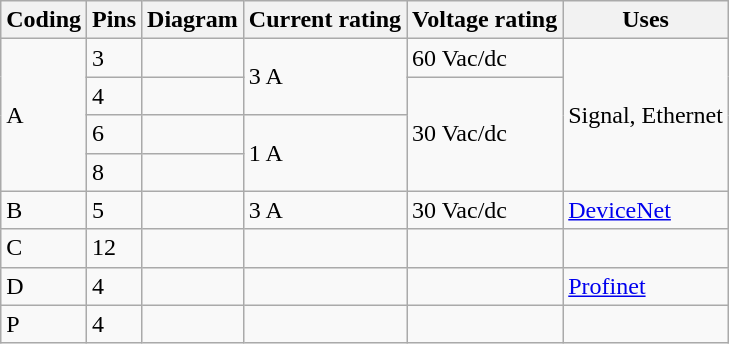<table class="wikitable">
<tr>
<th>Coding</th>
<th>Pins</th>
<th>Diagram</th>
<th>Current rating</th>
<th>Voltage rating</th>
<th>Uses</th>
</tr>
<tr>
<td rowspan=4>A</td>
<td>3</td>
<td></td>
<td rowspan=2>3 A</td>
<td>60 Vac/dc</td>
<td rowspan=4>Signal, Ethernet</td>
</tr>
<tr>
<td>4</td>
<td></td>
<td rowspan=3>30 Vac/dc</td>
</tr>
<tr>
<td>6</td>
<td></td>
<td rowspan=2>1 A</td>
</tr>
<tr>
<td>8</td>
<td></td>
</tr>
<tr>
<td>B</td>
<td>5</td>
<td></td>
<td>3 A</td>
<td>30 Vac/dc</td>
<td><a href='#'>DeviceNet</a></td>
</tr>
<tr>
<td>C</td>
<td>12</td>
<td></td>
<td></td>
<td></td>
<td></td>
</tr>
<tr>
<td>D</td>
<td>4</td>
<td></td>
<td></td>
<td></td>
<td><a href='#'>Profinet</a></td>
</tr>
<tr>
<td>P</td>
<td>4</td>
<td></td>
<td></td>
<td></td>
<td></td>
</tr>
</table>
